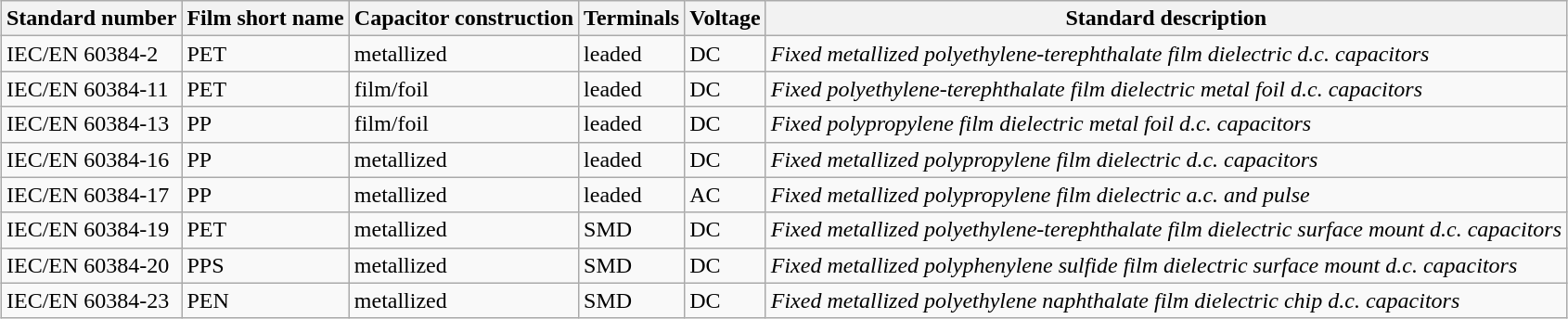<table class="wikitable centered" style="margin:1em auto;">
<tr class="hintergrundfarbe6">
<th>Standard number</th>
<th>Film short name</th>
<th>Capacitor construction</th>
<th>Terminals</th>
<th>Voltage</th>
<th>Standard description</th>
</tr>
<tr>
<td>IEC/EN 60384-2</td>
<td>PET</td>
<td>metallized</td>
<td>leaded</td>
<td>DC</td>
<td><em>Fixed metallized polyethylene-terephthalate film dielectric d.c. capacitors</em></td>
</tr>
<tr>
<td>IEC/EN 60384-11</td>
<td>PET</td>
<td>film/foil</td>
<td>leaded</td>
<td>DC</td>
<td><em>Fixed polyethylene-terephthalate film dielectric metal foil d.c. capacitors</em></td>
</tr>
<tr>
<td>IEC/EN 60384-13</td>
<td>PP</td>
<td>film/foil</td>
<td>leaded</td>
<td>DC</td>
<td><em>Fixed polypropylene film dielectric metal foil d.c. capacitors</em></td>
</tr>
<tr>
<td>IEC/EN 60384-16</td>
<td>PP</td>
<td>metallized</td>
<td>leaded</td>
<td>DC</td>
<td><em>Fixed metallized polypropylene film dielectric d.c. capacitors</em></td>
</tr>
<tr>
<td>IEC/EN 60384-17</td>
<td>PP</td>
<td>metallized</td>
<td>leaded</td>
<td>AC</td>
<td><em>Fixed metallized polypropylene film dielectric a.c. and pulse</em></td>
</tr>
<tr>
<td>IEC/EN 60384-19</td>
<td>PET</td>
<td>metallized</td>
<td>SMD</td>
<td>DC</td>
<td><em>Fixed metallized polyethylene-terephthalate film dielectric surface mount d.c. capacitors</em></td>
</tr>
<tr>
<td>IEC/EN 60384-20</td>
<td>PPS</td>
<td>metallized</td>
<td>SMD</td>
<td>DC</td>
<td><em>Fixed metallized polyphenylene sulfide film dielectric surface mount d.c. capacitors</em></td>
</tr>
<tr>
<td>IEC/EN 60384-23</td>
<td>PEN</td>
<td>metallized</td>
<td>SMD</td>
<td>DC</td>
<td><em>Fixed metallized polyethylene naphthalate film dielectric chip d.c. capacitors</em></td>
</tr>
</table>
